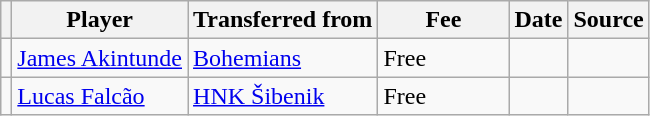<table class="wikitable plainrowheaders sortable">
<tr>
<th></th>
<th scope="col">Player</th>
<th>Transferred from</th>
<th style="width: 80px;">Fee</th>
<th scope="col">Date</th>
<th scope="col">Source</th>
</tr>
<tr>
<td align="center"></td>
<td> <a href='#'>James Akintunde</a></td>
<td> <a href='#'>Bohemians</a></td>
<td>Free</td>
<td></td>
<td></td>
</tr>
<tr>
<td align="center"></td>
<td> <a href='#'>Lucas Falcão</a></td>
<td> <a href='#'>HNK Šibenik</a></td>
<td>Free</td>
<td></td>
<td></td>
</tr>
</table>
